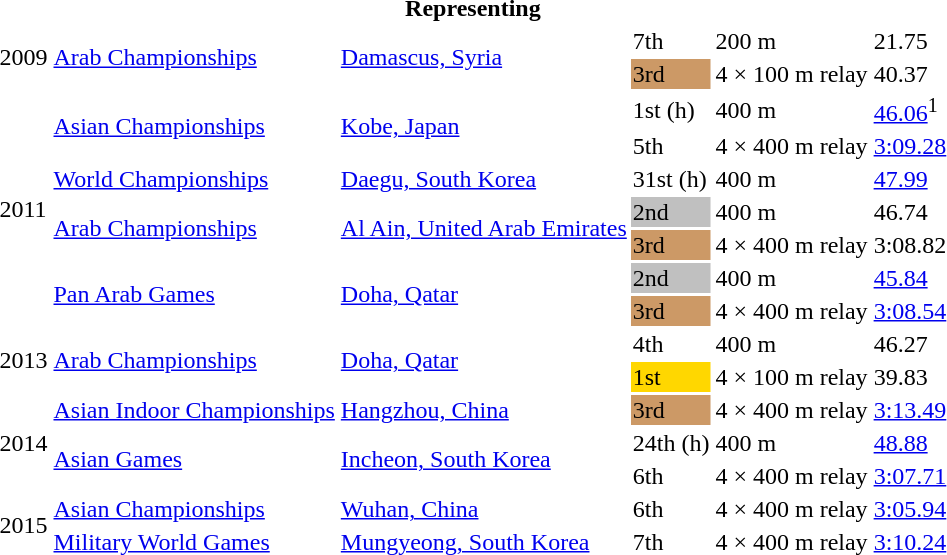<table>
<tr>
<th colspan="6">Representing </th>
</tr>
<tr>
<td rowspan=2>2009</td>
<td rowspan=2><a href='#'>Arab Championships</a></td>
<td rowspan=2><a href='#'>Damascus, Syria</a></td>
<td>7th</td>
<td>200 m</td>
<td>21.75</td>
</tr>
<tr>
<td bgcolor=cc9966>3rd</td>
<td>4 × 100 m relay</td>
<td>40.37</td>
</tr>
<tr>
<td rowspan=7>2011</td>
<td rowspan=2><a href='#'>Asian Championships</a></td>
<td rowspan=2><a href='#'>Kobe, Japan</a></td>
<td>1st (h)</td>
<td>400 m</td>
<td><a href='#'>46.06</a><sup>1</sup></td>
</tr>
<tr>
<td>5th</td>
<td>4 × 400 m relay</td>
<td><a href='#'>3:09.28</a></td>
</tr>
<tr>
<td><a href='#'>World Championships</a></td>
<td><a href='#'>Daegu, South Korea</a></td>
<td>31st (h)</td>
<td>400 m</td>
<td><a href='#'>47.99</a></td>
</tr>
<tr>
<td rowspan=2><a href='#'>Arab Championships</a></td>
<td rowspan=2><a href='#'>Al Ain, United Arab Emirates</a></td>
<td bgcolor=silver>2nd</td>
<td>400 m</td>
<td>46.74</td>
</tr>
<tr>
<td bgcolor=cc9966>3rd</td>
<td>4 × 400 m relay</td>
<td>3:08.82</td>
</tr>
<tr>
<td rowspan=2><a href='#'>Pan Arab Games</a></td>
<td rowspan=2><a href='#'>Doha, Qatar</a></td>
<td bgcolor=silver>2nd</td>
<td>400 m</td>
<td><a href='#'>45.84</a></td>
</tr>
<tr>
<td bgcolor=cc9966>3rd</td>
<td>4 × 400 m relay</td>
<td><a href='#'>3:08.54</a></td>
</tr>
<tr>
<td rowspan=2>2013</td>
<td rowspan=2><a href='#'>Arab Championships</a></td>
<td rowspan=2><a href='#'>Doha, Qatar</a></td>
<td>4th</td>
<td>400 m</td>
<td>46.27</td>
</tr>
<tr>
<td bgcolor=gold>1st</td>
<td>4 × 100 m relay</td>
<td>39.83</td>
</tr>
<tr>
<td rowspan=3>2014</td>
<td><a href='#'>Asian Indoor Championships</a></td>
<td><a href='#'>Hangzhou, China</a></td>
<td bgcolor=cc9966>3rd</td>
<td>4 × 400 m relay</td>
<td><a href='#'>3:13.49</a></td>
</tr>
<tr>
<td rowspan=2><a href='#'>Asian Games</a></td>
<td rowspan=2><a href='#'>Incheon, South Korea</a></td>
<td>24th (h)</td>
<td>400 m</td>
<td><a href='#'>48.88</a></td>
</tr>
<tr>
<td>6th</td>
<td>4 × 400 m relay</td>
<td><a href='#'>3:07.71</a></td>
</tr>
<tr>
<td rowspan=2>2015</td>
<td><a href='#'>Asian Championships</a></td>
<td><a href='#'>Wuhan, China</a></td>
<td>6th</td>
<td>4 × 400 m relay</td>
<td><a href='#'>3:05.94</a></td>
</tr>
<tr>
<td><a href='#'>Military World Games</a></td>
<td><a href='#'>Mungyeong, South Korea</a></td>
<td>7th</td>
<td>4 × 400 m relay</td>
<td><a href='#'>3:10.24</a></td>
</tr>
</table>
